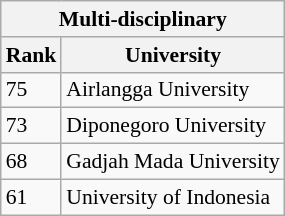<table class="wikitable" style="text-align:left; font-size:90%">
<tr>
<th colspan=2>Multi-disciplinary</th>
</tr>
<tr>
<th>Rank</th>
<th>University</th>
</tr>
<tr>
<td>75</td>
<td>Airlangga University</td>
</tr>
<tr>
<td>73</td>
<td>Diponegoro University</td>
</tr>
<tr>
<td>68</td>
<td>Gadjah Mada University</td>
</tr>
<tr>
<td>61</td>
<td>University of Indonesia</td>
</tr>
</table>
